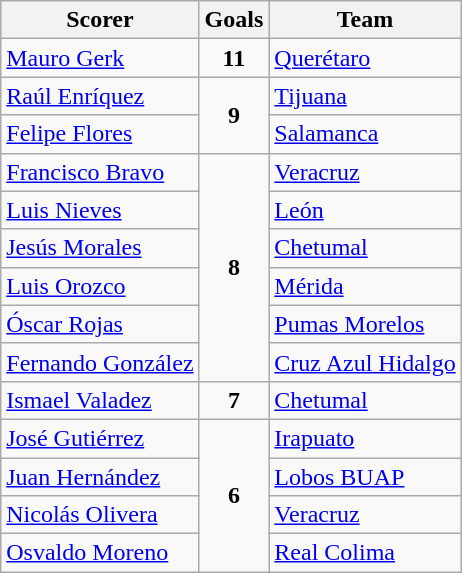<table class="wikitable">
<tr>
<th>Scorer</th>
<th>Goals</th>
<th>Team</th>
</tr>
<tr>
<td> <a href='#'>Mauro Gerk</a></td>
<td rowspan="1" align=center><strong>11</strong></td>
<td><a href='#'>Querétaro</a></td>
</tr>
<tr>
<td> <a href='#'>Raúl Enríquez</a></td>
<td rowspan="2" align=center><strong>9</strong></td>
<td><a href='#'>Tijuana</a></td>
</tr>
<tr>
<td> <a href='#'>Felipe Flores</a></td>
<td><a href='#'>Salamanca</a></td>
</tr>
<tr>
<td> <a href='#'>Francisco Bravo</a></td>
<td rowspan="6" align=center><strong>8</strong></td>
<td><a href='#'>Veracruz</a></td>
</tr>
<tr>
<td> <a href='#'>Luis Nieves</a></td>
<td><a href='#'>León</a></td>
</tr>
<tr>
<td> <a href='#'>Jesús Morales</a></td>
<td><a href='#'>Chetumal</a></td>
</tr>
<tr>
<td> <a href='#'>Luis Orozco</a></td>
<td><a href='#'>Mérida</a></td>
</tr>
<tr>
<td> <a href='#'>Óscar Rojas</a></td>
<td><a href='#'>Pumas Morelos</a></td>
</tr>
<tr>
<td> <a href='#'>Fernando González</a></td>
<td><a href='#'>Cruz Azul Hidalgo</a></td>
</tr>
<tr>
<td> <a href='#'>Ismael Valadez</a></td>
<td rowspan="1" align=center><strong>7</strong></td>
<td><a href='#'>Chetumal</a></td>
</tr>
<tr>
<td> <a href='#'>José Gutiérrez</a></td>
<td rowspan="4" align=center><strong>6</strong></td>
<td><a href='#'>Irapuato</a></td>
</tr>
<tr>
<td> <a href='#'>Juan Hernández</a></td>
<td><a href='#'>Lobos BUAP</a></td>
</tr>
<tr>
<td> <a href='#'>Nicolás Olivera</a></td>
<td><a href='#'>Veracruz</a></td>
</tr>
<tr>
<td> <a href='#'>Osvaldo Moreno</a></td>
<td><a href='#'>Real Colima</a></td>
</tr>
</table>
